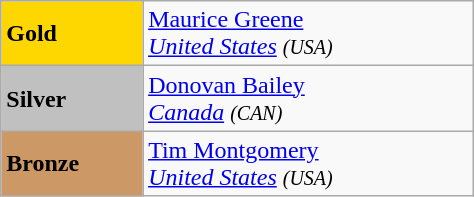<table class="wikitable" width=25%>
<tr>
<td bgcolor="gold"><strong>Gold</strong></td>
<td> <a href='#'>Maurice Greene</a><br><em><a href='#'>United States</a> <small>(USA)</small></em></td>
</tr>
<tr>
<td bgcolor="silver"><strong>Silver</strong></td>
<td> <a href='#'>Donovan Bailey</a><br><em><a href='#'>Canada</a> <small>(CAN)</small></em></td>
</tr>
<tr>
<td bgcolor="CC9966"><strong>Bronze</strong></td>
<td> <a href='#'>Tim Montgomery</a><br><em><a href='#'>United States</a> <small>(USA)</small></em></td>
</tr>
</table>
